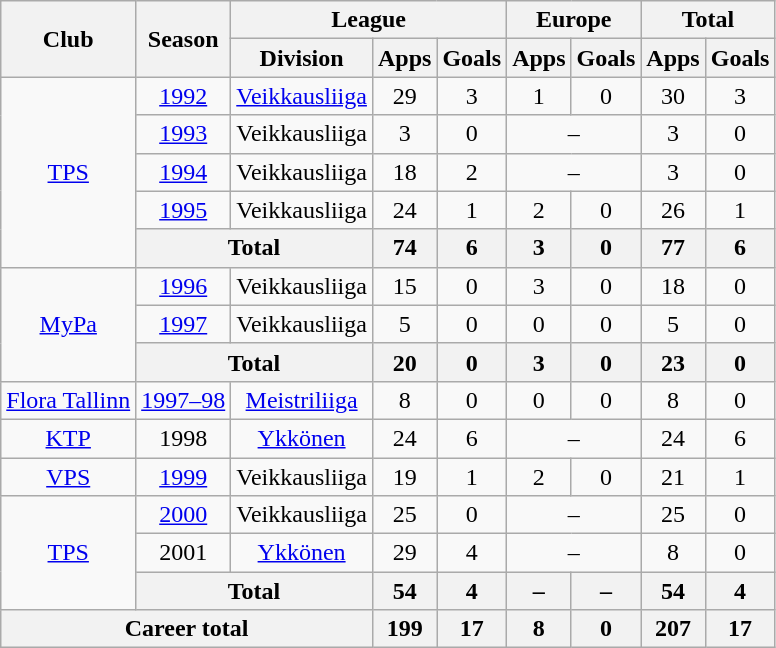<table class="wikitable" style="text-align:center">
<tr>
<th rowspan="2">Club</th>
<th rowspan="2">Season</th>
<th colspan="3">League</th>
<th colspan="2">Europe</th>
<th colspan="2">Total</th>
</tr>
<tr>
<th>Division</th>
<th>Apps</th>
<th>Goals</th>
<th>Apps</th>
<th>Goals</th>
<th>Apps</th>
<th>Goals</th>
</tr>
<tr>
<td rowspan="5"><a href='#'>TPS</a></td>
<td><a href='#'>1992</a></td>
<td><a href='#'>Veikkausliiga</a></td>
<td>29</td>
<td>3</td>
<td>1</td>
<td>0</td>
<td>30</td>
<td>3</td>
</tr>
<tr>
<td><a href='#'>1993</a></td>
<td>Veikkausliiga</td>
<td>3</td>
<td>0</td>
<td colspan="2">–</td>
<td>3</td>
<td>0</td>
</tr>
<tr>
<td><a href='#'>1994</a></td>
<td>Veikkausliiga</td>
<td>18</td>
<td>2</td>
<td colspan="2">–</td>
<td>3</td>
<td>0</td>
</tr>
<tr>
<td><a href='#'>1995</a></td>
<td>Veikkausliiga</td>
<td>24</td>
<td>1</td>
<td>2</td>
<td>0</td>
<td>26</td>
<td>1</td>
</tr>
<tr>
<th colspan="2">Total</th>
<th>74</th>
<th>6</th>
<th>3</th>
<th>0</th>
<th>77</th>
<th>6</th>
</tr>
<tr>
<td rowspan="3"><a href='#'>MyPa</a></td>
<td><a href='#'>1996</a></td>
<td>Veikkausliiga</td>
<td>15</td>
<td>0</td>
<td>3</td>
<td>0</td>
<td>18</td>
<td>0</td>
</tr>
<tr>
<td><a href='#'>1997</a></td>
<td>Veikkausliiga</td>
<td>5</td>
<td>0</td>
<td>0</td>
<td>0</td>
<td>5</td>
<td>0</td>
</tr>
<tr>
<th colspan="2">Total</th>
<th>20</th>
<th>0</th>
<th>3</th>
<th>0</th>
<th>23</th>
<th>0</th>
</tr>
<tr>
<td><a href='#'>Flora Tallinn</a></td>
<td><a href='#'>1997–98</a></td>
<td><a href='#'>Meistriliiga</a></td>
<td>8</td>
<td>0</td>
<td>0</td>
<td>0</td>
<td>8</td>
<td>0</td>
</tr>
<tr>
<td><a href='#'>KTP</a></td>
<td>1998</td>
<td><a href='#'>Ykkönen</a></td>
<td>24</td>
<td>6</td>
<td colspan="2">–</td>
<td>24</td>
<td>6</td>
</tr>
<tr>
<td><a href='#'>VPS</a></td>
<td><a href='#'>1999</a></td>
<td>Veikkausliiga</td>
<td>19</td>
<td>1</td>
<td>2</td>
<td>0</td>
<td>21</td>
<td>1</td>
</tr>
<tr>
<td rowspan="3"><a href='#'>TPS</a></td>
<td><a href='#'>2000</a></td>
<td>Veikkausliiga</td>
<td>25</td>
<td>0</td>
<td colspan="2">–</td>
<td>25</td>
<td>0</td>
</tr>
<tr>
<td>2001</td>
<td><a href='#'>Ykkönen</a></td>
<td>29</td>
<td>4</td>
<td colspan="2">–</td>
<td>8</td>
<td>0</td>
</tr>
<tr>
<th colspan="2">Total</th>
<th>54</th>
<th>4</th>
<th>–</th>
<th>–</th>
<th>54</th>
<th>4</th>
</tr>
<tr>
<th colspan="3">Career total</th>
<th>199</th>
<th>17</th>
<th>8</th>
<th>0</th>
<th>207</th>
<th>17</th>
</tr>
</table>
